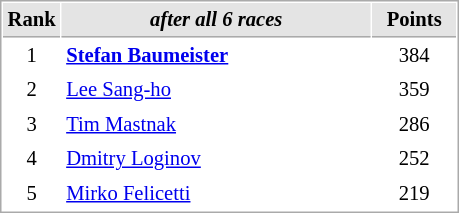<table cellspacing="1" cellpadding="3" style="border:1px solid #aaa; font-size:86%;">
<tr style="background:#e4e4e4;">
<th style="border-bottom:1px solid #aaa; width:10px;">Rank</th>
<th style="border-bottom:1px solid #aaa; width:200px;"><em>after all 6 races</em></th>
<th style="border-bottom:1px solid #aaa; width:50px;">Points</th>
</tr>
<tr>
<td align=center>1</td>
<td><strong> <a href='#'>Stefan Baumeister</a></strong></td>
<td align=center>384</td>
</tr>
<tr>
<td align=center>2</td>
<td> <a href='#'>Lee Sang-ho</a></td>
<td align=center>359</td>
</tr>
<tr>
<td align=center>3</td>
<td> <a href='#'>Tim Mastnak</a></td>
<td align=center>286</td>
</tr>
<tr>
<td align=center>4</td>
<td> <a href='#'>Dmitry Loginov</a></td>
<td align=center>252</td>
</tr>
<tr>
<td align=center>5</td>
<td> <a href='#'>Mirko Felicetti</a></td>
<td align=center>219</td>
</tr>
</table>
